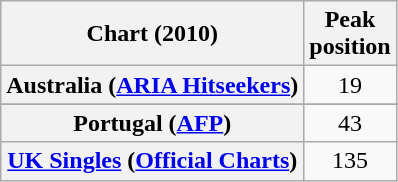<table class="wikitable sortable plainrowheaders">
<tr>
<th scope="col">Chart (2010)</th>
<th scope="col">Peak<br>position</th>
</tr>
<tr>
<th scope="row">Australia (<a href='#'>ARIA Hitseekers</a>)</th>
<td align="center">19</td>
</tr>
<tr>
</tr>
<tr>
<th scope="row">Portugal (<a href='#'>AFP</a>)</th>
<td align=center>43</td>
</tr>
<tr>
<th scope="row"><a href='#'>UK Singles</a> (<a href='#'>Official Charts</a>)</th>
<td align="center">135</td>
</tr>
</table>
